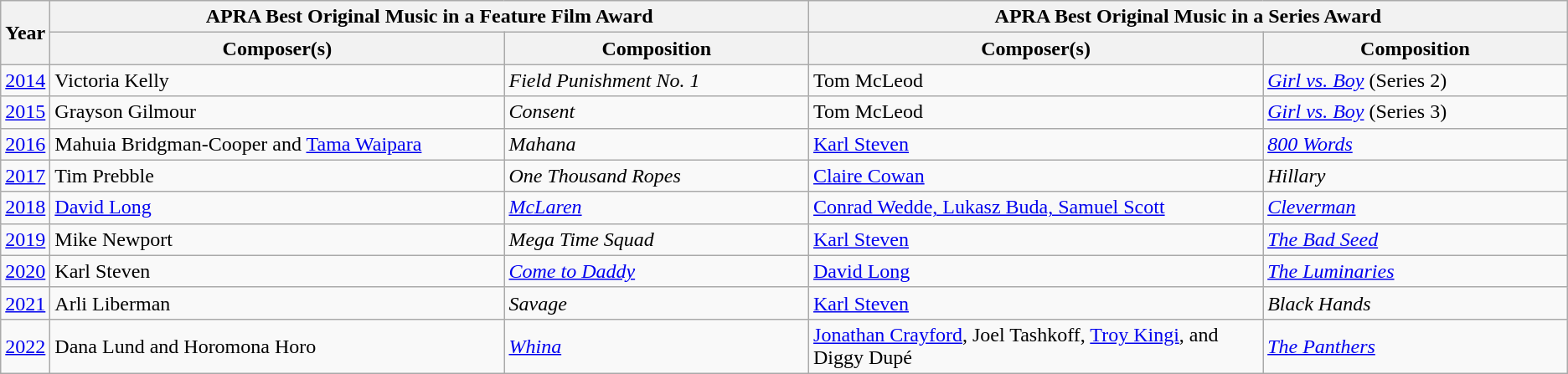<table class="wikitable">
<tr>
<th rowspan=2>Year</th>
<th colspan=2 width="50%">APRA Best Original Music in a Feature Film Award</th>
<th colspan=2 width="50%">APRA Best Original Music in a Series Award</th>
</tr>
<tr>
<th width="30%">Composer(s)</th>
<th width="20%">Composition</th>
<th width="30%">Composer(s)</th>
<th width="20%">Composition</th>
</tr>
<tr>
<td><a href='#'>2014</a></td>
<td>Victoria Kelly</td>
<td><em>Field Punishment No. 1</em></td>
<td>Tom McLeod</td>
<td><em><a href='#'>Girl vs. Boy</a></em> (Series 2)</td>
</tr>
<tr>
<td><a href='#'>2015</a></td>
<td>Grayson Gilmour</td>
<td><em>Consent</em></td>
<td>Tom McLeod</td>
<td><em><a href='#'>Girl vs. Boy</a></em> (Series 3)</td>
</tr>
<tr>
<td><a href='#'>2016</a></td>
<td>Mahuia Bridgman-Cooper and <a href='#'>Tama Waipara</a></td>
<td><em>Mahana</em></td>
<td><a href='#'>Karl Steven</a></td>
<td><em><a href='#'>800 Words</a></em></td>
</tr>
<tr>
<td><a href='#'>2017</a></td>
<td>Tim Prebble</td>
<td><em>One Thousand Ropes</em></td>
<td><a href='#'>Claire Cowan</a></td>
<td><em>Hillary</em></td>
</tr>
<tr>
<td><a href='#'>2018</a></td>
<td><a href='#'> David Long</a></td>
<td><em><a href='#'> McLaren</a></em></td>
<td><a href='#'> Conrad Wedde, Lukasz Buda, Samuel Scott</a></td>
<td><em><a href='#'> Cleverman</a></em></td>
</tr>
<tr>
<td><a href='#'>2019</a></td>
<td>Mike Newport</td>
<td><em>Mega Time Squad</em></td>
<td><a href='#'>Karl Steven</a></td>
<td><em><a href='#'> The Bad Seed</a></em></td>
</tr>
<tr>
<td><a href='#'>2020</a></td>
<td>Karl Steven</td>
<td><em><a href='#'> Come to Daddy</a></em></td>
<td><a href='#'> David Long</a></td>
<td><em><a href='#'> The Luminaries</a></em></td>
</tr>
<tr>
<td><a href='#'>2021</a></td>
<td>Arli Liberman</td>
<td><em>Savage</em></td>
<td><a href='#'>Karl Steven</a></td>
<td><em>Black Hands</em></td>
</tr>
<tr>
<td><a href='#'>2022</a></td>
<td>Dana Lund and Horomona Horo</td>
<td><em><a href='#'> Whina</a></em></td>
<td><a href='#'>Jonathan Crayford</a>, Joel Tashkoff, <a href='#'>Troy Kingi</a>, and Diggy Dupé</td>
<td><em><a href='#'>The Panthers</a></em></td>
</tr>
</table>
